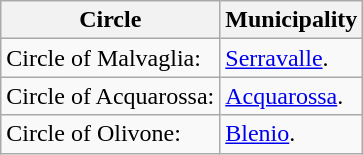<table class="wikitable sortable">
<tr>
<th>Circle</th>
<th>Municipality</th>
</tr>
<tr>
<td>Circle of Malvaglia:</td>
<td><a href='#'>Serravalle</a>.</td>
</tr>
<tr>
<td>Circle of Acquarossa:</td>
<td><a href='#'>Acquarossa</a>.</td>
</tr>
<tr>
<td>Circle of Olivone:</td>
<td><a href='#'>Blenio</a>.</td>
</tr>
</table>
